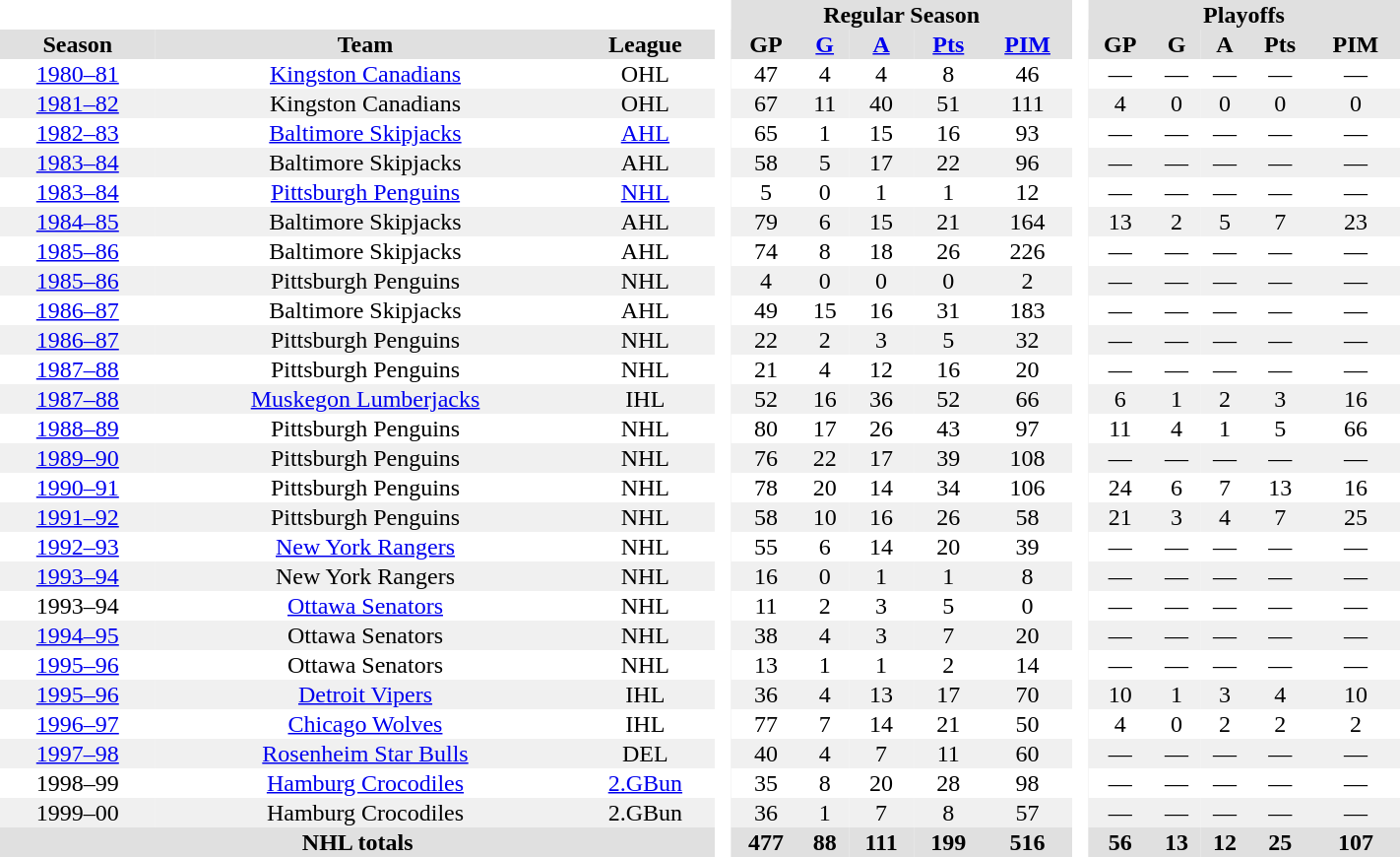<table border="0" cellpadding="1" cellspacing="0" style="text-align:center; width:75%">
<tr bgcolor="#e0e0e0">
<th colspan="3"  bgcolor="#ffffff"> </th>
<th rowspan="99" bgcolor="#ffffff"> </th>
<th colspan="5">Regular Season</th>
<th rowspan="99" bgcolor="#ffffff"> </th>
<th colspan="5">Playoffs</th>
</tr>
<tr bgcolor="#e0e0e0">
<th>Season</th>
<th>Team</th>
<th>League</th>
<th>GP</th>
<th><a href='#'>G</a></th>
<th><a href='#'>A</a></th>
<th><a href='#'>Pts</a></th>
<th><a href='#'>PIM</a></th>
<th>GP</th>
<th>G</th>
<th>A</th>
<th>Pts</th>
<th>PIM</th>
</tr>
<tr>
<td><a href='#'>1980–81</a></td>
<td><a href='#'>Kingston Canadians</a></td>
<td>OHL</td>
<td>47</td>
<td>4</td>
<td>4</td>
<td>8</td>
<td>46</td>
<td>—</td>
<td>—</td>
<td>—</td>
<td>—</td>
<td>—</td>
</tr>
<tr bgcolor="#f0f0f0">
<td><a href='#'>1981–82</a></td>
<td>Kingston Canadians</td>
<td>OHL</td>
<td>67</td>
<td>11</td>
<td>40</td>
<td>51</td>
<td>111</td>
<td>4</td>
<td>0</td>
<td>0</td>
<td>0</td>
<td>0</td>
</tr>
<tr>
<td><a href='#'>1982–83</a></td>
<td><a href='#'>Baltimore Skipjacks</a></td>
<td><a href='#'>AHL</a></td>
<td>65</td>
<td>1</td>
<td>15</td>
<td>16</td>
<td>93</td>
<td>—</td>
<td>—</td>
<td>—</td>
<td>—</td>
<td>—</td>
</tr>
<tr bgcolor="#f0f0f0">
<td><a href='#'>1983–84</a></td>
<td>Baltimore Skipjacks</td>
<td>AHL</td>
<td>58</td>
<td>5</td>
<td>17</td>
<td>22</td>
<td>96</td>
<td>—</td>
<td>—</td>
<td>—</td>
<td>—</td>
<td>—</td>
</tr>
<tr>
<td><a href='#'>1983–84</a></td>
<td><a href='#'>Pittsburgh Penguins</a></td>
<td><a href='#'>NHL</a></td>
<td>5</td>
<td>0</td>
<td>1</td>
<td>1</td>
<td>12</td>
<td>—</td>
<td>—</td>
<td>—</td>
<td>—</td>
<td>—</td>
</tr>
<tr bgcolor="#f0f0f0">
<td><a href='#'>1984–85</a></td>
<td>Baltimore Skipjacks</td>
<td>AHL</td>
<td>79</td>
<td>6</td>
<td>15</td>
<td>21</td>
<td>164</td>
<td>13</td>
<td>2</td>
<td>5</td>
<td>7</td>
<td>23</td>
</tr>
<tr>
<td><a href='#'>1985–86</a></td>
<td>Baltimore Skipjacks</td>
<td>AHL</td>
<td>74</td>
<td>8</td>
<td>18</td>
<td>26</td>
<td>226</td>
<td>—</td>
<td>—</td>
<td>—</td>
<td>—</td>
<td>—</td>
</tr>
<tr bgcolor="#f0f0f0">
<td><a href='#'>1985–86</a></td>
<td>Pittsburgh Penguins</td>
<td>NHL</td>
<td>4</td>
<td>0</td>
<td>0</td>
<td>0</td>
<td>2</td>
<td>—</td>
<td>—</td>
<td>—</td>
<td>—</td>
<td>—</td>
</tr>
<tr>
<td><a href='#'>1986–87</a></td>
<td>Baltimore Skipjacks</td>
<td>AHL</td>
<td>49</td>
<td>15</td>
<td>16</td>
<td>31</td>
<td>183</td>
<td>—</td>
<td>—</td>
<td>—</td>
<td>—</td>
<td>—</td>
</tr>
<tr bgcolor="#f0f0f0">
<td><a href='#'>1986–87</a></td>
<td>Pittsburgh Penguins</td>
<td>NHL</td>
<td>22</td>
<td>2</td>
<td>3</td>
<td>5</td>
<td>32</td>
<td>—</td>
<td>—</td>
<td>—</td>
<td>—</td>
<td>—</td>
</tr>
<tr>
<td><a href='#'>1987–88</a></td>
<td>Pittsburgh Penguins</td>
<td>NHL</td>
<td>21</td>
<td>4</td>
<td>12</td>
<td>16</td>
<td>20</td>
<td>—</td>
<td>—</td>
<td>—</td>
<td>—</td>
<td>—</td>
</tr>
<tr bgcolor="#f0f0f0">
<td><a href='#'>1987–88</a></td>
<td><a href='#'>Muskegon Lumberjacks</a></td>
<td>IHL</td>
<td>52</td>
<td>16</td>
<td>36</td>
<td>52</td>
<td>66</td>
<td>6</td>
<td>1</td>
<td>2</td>
<td>3</td>
<td>16</td>
</tr>
<tr>
<td><a href='#'>1988–89</a></td>
<td>Pittsburgh Penguins</td>
<td>NHL</td>
<td>80</td>
<td>17</td>
<td>26</td>
<td>43</td>
<td>97</td>
<td>11</td>
<td>4</td>
<td>1</td>
<td>5</td>
<td>66</td>
</tr>
<tr bgcolor="#f0f0f0">
<td><a href='#'>1989–90</a></td>
<td>Pittsburgh Penguins</td>
<td>NHL</td>
<td>76</td>
<td>22</td>
<td>17</td>
<td>39</td>
<td>108</td>
<td>—</td>
<td>—</td>
<td>—</td>
<td>—</td>
<td>—</td>
</tr>
<tr>
<td><a href='#'>1990–91</a></td>
<td>Pittsburgh Penguins</td>
<td>NHL</td>
<td>78</td>
<td>20</td>
<td>14</td>
<td>34</td>
<td>106</td>
<td>24</td>
<td>6</td>
<td>7</td>
<td>13</td>
<td>16</td>
</tr>
<tr bgcolor="#f0f0f0">
<td><a href='#'>1991–92</a></td>
<td>Pittsburgh Penguins</td>
<td>NHL</td>
<td>58</td>
<td>10</td>
<td>16</td>
<td>26</td>
<td>58</td>
<td>21</td>
<td>3</td>
<td>4</td>
<td>7</td>
<td>25</td>
</tr>
<tr>
<td><a href='#'>1992–93</a></td>
<td><a href='#'>New York Rangers</a></td>
<td>NHL</td>
<td>55</td>
<td>6</td>
<td>14</td>
<td>20</td>
<td>39</td>
<td>—</td>
<td>—</td>
<td>—</td>
<td>—</td>
<td>—</td>
</tr>
<tr bgcolor="#f0f0f0">
<td><a href='#'>1993–94</a></td>
<td>New York Rangers</td>
<td>NHL</td>
<td>16</td>
<td>0</td>
<td>1</td>
<td>1</td>
<td>8</td>
<td>—</td>
<td>—</td>
<td>—</td>
<td>—</td>
<td>—</td>
</tr>
<tr>
<td>1993–94</td>
<td><a href='#'>Ottawa Senators</a></td>
<td>NHL</td>
<td>11</td>
<td>2</td>
<td>3</td>
<td>5</td>
<td>0</td>
<td>—</td>
<td>—</td>
<td>—</td>
<td>—</td>
<td>—</td>
</tr>
<tr bgcolor="#f0f0f0">
<td><a href='#'>1994–95</a></td>
<td>Ottawa Senators</td>
<td>NHL</td>
<td>38</td>
<td>4</td>
<td>3</td>
<td>7</td>
<td>20</td>
<td>—</td>
<td>—</td>
<td>—</td>
<td>—</td>
<td>—</td>
</tr>
<tr>
<td><a href='#'>1995–96</a></td>
<td>Ottawa Senators</td>
<td>NHL</td>
<td>13</td>
<td>1</td>
<td>1</td>
<td>2</td>
<td>14</td>
<td>—</td>
<td>—</td>
<td>—</td>
<td>—</td>
<td>—</td>
</tr>
<tr bgcolor="#f0f0f0">
<td><a href='#'>1995–96</a></td>
<td><a href='#'>Detroit Vipers</a></td>
<td>IHL</td>
<td>36</td>
<td>4</td>
<td>13</td>
<td>17</td>
<td>70</td>
<td>10</td>
<td>1</td>
<td>3</td>
<td>4</td>
<td>10</td>
</tr>
<tr>
<td><a href='#'>1996–97</a></td>
<td><a href='#'>Chicago Wolves</a></td>
<td>IHL</td>
<td>77</td>
<td>7</td>
<td>14</td>
<td>21</td>
<td>50</td>
<td>4</td>
<td>0</td>
<td>2</td>
<td>2</td>
<td>2</td>
</tr>
<tr bgcolor="#f0f0f0">
<td><a href='#'>1997–98</a></td>
<td><a href='#'>Rosenheim Star Bulls</a></td>
<td>DEL</td>
<td>40</td>
<td>4</td>
<td>7</td>
<td>11</td>
<td>60</td>
<td>—</td>
<td>—</td>
<td>—</td>
<td>—</td>
<td>—</td>
</tr>
<tr>
<td>1998–99</td>
<td><a href='#'>Hamburg Crocodiles</a></td>
<td><a href='#'>2.GBun</a></td>
<td>35</td>
<td>8</td>
<td>20</td>
<td>28</td>
<td>98</td>
<td>—</td>
<td>—</td>
<td>—</td>
<td>—</td>
<td>—</td>
</tr>
<tr bgcolor="#f0f0f0">
<td>1999–00</td>
<td>Hamburg Crocodiles</td>
<td>2.GBun</td>
<td>36</td>
<td>1</td>
<td>7</td>
<td>8</td>
<td>57</td>
<td>—</td>
<td>—</td>
<td>—</td>
<td>—</td>
<td>—</td>
</tr>
<tr bgcolor="#e0e0e0">
<th colspan="3">NHL totals</th>
<th>477</th>
<th>88</th>
<th>111</th>
<th>199</th>
<th>516</th>
<th>56</th>
<th>13</th>
<th>12</th>
<th>25</th>
<th>107</th>
</tr>
</table>
